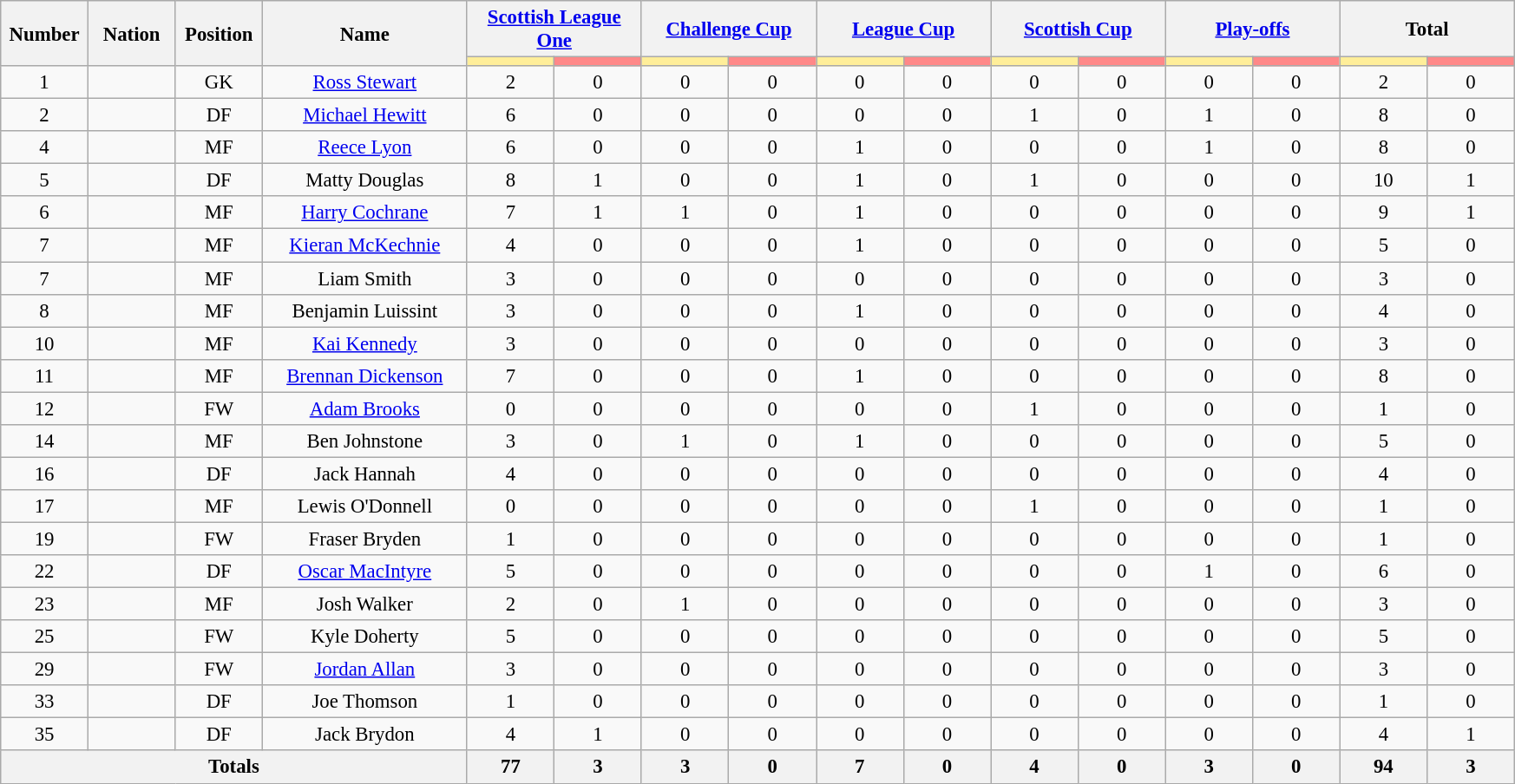<table class="wikitable" style="font-size: 95%; text-align: center">
<tr>
<th rowspan=2 width=60>Number</th>
<th rowspan=2 width=60>Nation</th>
<th rowspan=2 width=60>Position</th>
<th rowspan=2 width=150>Name</th>
<th colspan=2><a href='#'>Scottish League One</a></th>
<th colspan=2><a href='#'>Challenge Cup</a></th>
<th colspan=2><a href='#'>League Cup</a></th>
<th colspan=2><a href='#'>Scottish Cup</a></th>
<th colspan=2><a href='#'>Play-offs</a></th>
<th colspan=2>Total</th>
</tr>
<tr>
<th style="width:60px; background:#fe9;"></th>
<th style="width:60px; background:#ff8888;"></th>
<th style="width:60px; background:#fe9;"></th>
<th style="width:60px; background:#ff8888;"></th>
<th style="width:60px; background:#fe9;"></th>
<th style="width:60px; background:#ff8888;"></th>
<th style="width:60px; background:#fe9;"></th>
<th style="width:60px; background:#ff8888;"></th>
<th style="width:60px; background:#fe9;"></th>
<th style="width:60px; background:#ff8888;"></th>
<th style="width:60px; background:#fe9;"></th>
<th style="width:60px; background:#ff8888;"></th>
</tr>
<tr>
<td>1</td>
<td></td>
<td>GK</td>
<td><a href='#'>Ross Stewart</a></td>
<td>2</td>
<td>0</td>
<td>0</td>
<td>0</td>
<td>0</td>
<td>0</td>
<td>0</td>
<td>0</td>
<td>0</td>
<td>0</td>
<td>2</td>
<td>0</td>
</tr>
<tr>
<td>2</td>
<td></td>
<td>DF</td>
<td><a href='#'>Michael Hewitt</a></td>
<td>6</td>
<td>0</td>
<td>0</td>
<td>0</td>
<td>0</td>
<td>0</td>
<td>1</td>
<td>0</td>
<td>1</td>
<td>0</td>
<td>8</td>
<td>0</td>
</tr>
<tr>
<td>4</td>
<td></td>
<td>MF</td>
<td><a href='#'>Reece Lyon</a></td>
<td>6</td>
<td>0</td>
<td>0</td>
<td>0</td>
<td>1</td>
<td>0</td>
<td>0</td>
<td>0</td>
<td>1</td>
<td>0</td>
<td>8</td>
<td>0</td>
</tr>
<tr>
<td>5</td>
<td></td>
<td>DF</td>
<td>Matty Douglas</td>
<td>8</td>
<td>1</td>
<td>0</td>
<td>0</td>
<td>1</td>
<td>0</td>
<td>1</td>
<td>0</td>
<td>0</td>
<td>0</td>
<td>10</td>
<td>1</td>
</tr>
<tr>
<td>6</td>
<td></td>
<td>MF</td>
<td><a href='#'>Harry Cochrane</a></td>
<td>7</td>
<td>1</td>
<td>1</td>
<td>0</td>
<td>1</td>
<td>0</td>
<td>0</td>
<td>0</td>
<td>0</td>
<td>0</td>
<td>9</td>
<td>1</td>
</tr>
<tr>
<td>7</td>
<td></td>
<td>MF</td>
<td><a href='#'>Kieran McKechnie</a></td>
<td>4</td>
<td>0</td>
<td>0</td>
<td>0</td>
<td>1</td>
<td>0</td>
<td>0</td>
<td>0</td>
<td>0</td>
<td>0</td>
<td>5</td>
<td>0</td>
</tr>
<tr>
<td>7</td>
<td></td>
<td>MF</td>
<td>Liam Smith</td>
<td>3</td>
<td>0</td>
<td>0</td>
<td>0</td>
<td>0</td>
<td>0</td>
<td>0</td>
<td>0</td>
<td>0</td>
<td>0</td>
<td>3</td>
<td>0</td>
</tr>
<tr>
<td>8</td>
<td></td>
<td>MF</td>
<td>Benjamin Luissint</td>
<td>3</td>
<td>0</td>
<td>0</td>
<td>0</td>
<td>1</td>
<td>0</td>
<td>0</td>
<td>0</td>
<td>0</td>
<td>0</td>
<td>4</td>
<td>0</td>
</tr>
<tr>
<td>10</td>
<td></td>
<td>MF</td>
<td><a href='#'>Kai Kennedy</a></td>
<td>3</td>
<td>0</td>
<td>0</td>
<td>0</td>
<td>0</td>
<td>0</td>
<td>0</td>
<td>0</td>
<td>0</td>
<td>0</td>
<td>3</td>
<td>0</td>
</tr>
<tr>
<td>11</td>
<td></td>
<td>MF</td>
<td><a href='#'>Brennan Dickenson</a></td>
<td>7</td>
<td>0</td>
<td>0</td>
<td>0</td>
<td>1</td>
<td>0</td>
<td>0</td>
<td>0</td>
<td>0</td>
<td>0</td>
<td>8</td>
<td>0</td>
</tr>
<tr>
<td>12</td>
<td></td>
<td>FW</td>
<td><a href='#'>Adam Brooks</a></td>
<td>0</td>
<td>0</td>
<td>0</td>
<td>0</td>
<td>0</td>
<td>0</td>
<td>1</td>
<td>0</td>
<td>0</td>
<td>0</td>
<td>1</td>
<td>0</td>
</tr>
<tr>
<td>14</td>
<td></td>
<td>MF</td>
<td>Ben Johnstone</td>
<td>3</td>
<td>0</td>
<td>1</td>
<td>0</td>
<td>1</td>
<td>0</td>
<td>0</td>
<td>0</td>
<td>0</td>
<td>0</td>
<td>5</td>
<td>0</td>
</tr>
<tr>
<td>16</td>
<td></td>
<td>DF</td>
<td>Jack Hannah</td>
<td>4</td>
<td>0</td>
<td>0</td>
<td>0</td>
<td>0</td>
<td>0</td>
<td>0</td>
<td>0</td>
<td>0</td>
<td>0</td>
<td>4</td>
<td>0</td>
</tr>
<tr>
<td>17</td>
<td></td>
<td>MF</td>
<td>Lewis O'Donnell</td>
<td>0</td>
<td>0</td>
<td>0</td>
<td>0</td>
<td>0</td>
<td>0</td>
<td>1</td>
<td>0</td>
<td>0</td>
<td>0</td>
<td>1</td>
<td>0</td>
</tr>
<tr>
<td>19</td>
<td></td>
<td>FW</td>
<td>Fraser Bryden</td>
<td>1</td>
<td>0</td>
<td>0</td>
<td>0</td>
<td>0</td>
<td>0</td>
<td>0</td>
<td>0</td>
<td>0</td>
<td>0</td>
<td>1</td>
<td>0</td>
</tr>
<tr>
<td>22</td>
<td></td>
<td>DF</td>
<td><a href='#'>Oscar MacIntyre</a></td>
<td>5</td>
<td>0</td>
<td>0</td>
<td>0</td>
<td>0</td>
<td>0</td>
<td>0</td>
<td>0</td>
<td>1</td>
<td>0</td>
<td>6</td>
<td>0</td>
</tr>
<tr>
<td>23</td>
<td></td>
<td>MF</td>
<td>Josh Walker</td>
<td>2</td>
<td>0</td>
<td>1</td>
<td>0</td>
<td>0</td>
<td>0</td>
<td>0</td>
<td>0</td>
<td>0</td>
<td>0</td>
<td>3</td>
<td>0</td>
</tr>
<tr>
<td>25</td>
<td></td>
<td>FW</td>
<td>Kyle Doherty</td>
<td>5</td>
<td>0</td>
<td>0</td>
<td>0</td>
<td>0</td>
<td>0</td>
<td>0</td>
<td>0</td>
<td>0</td>
<td>0</td>
<td>5</td>
<td>0</td>
</tr>
<tr>
<td>29</td>
<td></td>
<td>FW</td>
<td><a href='#'>Jordan Allan</a></td>
<td>3</td>
<td>0</td>
<td>0</td>
<td>0</td>
<td>0</td>
<td>0</td>
<td>0</td>
<td>0</td>
<td>0</td>
<td>0</td>
<td>3</td>
<td>0</td>
</tr>
<tr>
<td>33</td>
<td></td>
<td>DF</td>
<td>Joe Thomson</td>
<td>1</td>
<td>0</td>
<td>0</td>
<td>0</td>
<td>0</td>
<td>0</td>
<td>0</td>
<td>0</td>
<td>0</td>
<td>0</td>
<td>1</td>
<td>0</td>
</tr>
<tr>
<td>35</td>
<td></td>
<td>DF</td>
<td>Jack Brydon</td>
<td>4</td>
<td>1</td>
<td>0</td>
<td>0</td>
<td>0</td>
<td>0</td>
<td>0</td>
<td>0</td>
<td>0</td>
<td>0</td>
<td>4</td>
<td>1</td>
</tr>
<tr>
<th colspan=4>Totals</th>
<th>77</th>
<th>3</th>
<th>3</th>
<th>0</th>
<th>7</th>
<th>0</th>
<th>4</th>
<th>0</th>
<th>3</th>
<th>0</th>
<th>94</th>
<th>3</th>
</tr>
</table>
